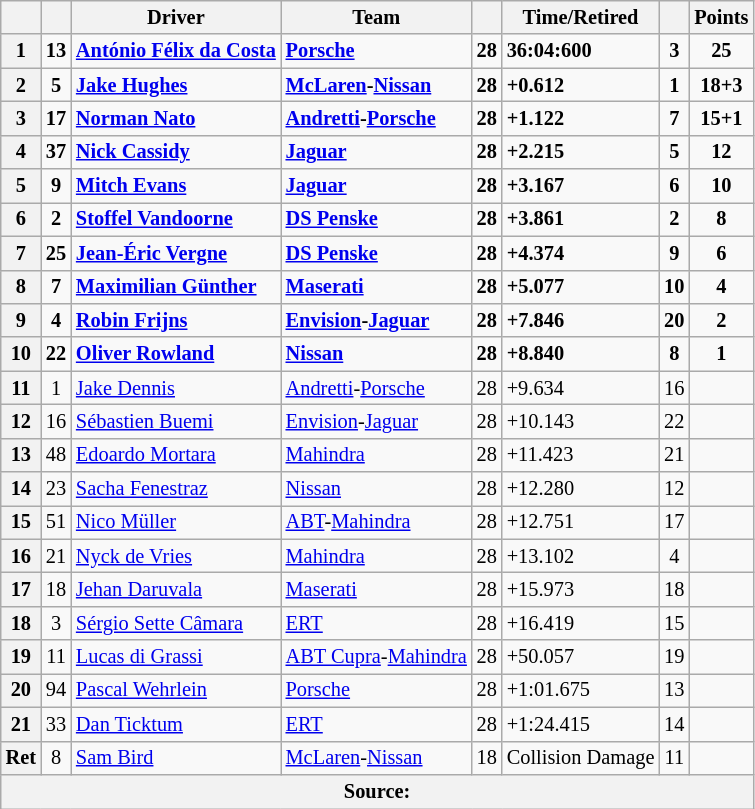<table class="wikitable sortable" style="font-size: 85%">
<tr>
<th scope="col"></th>
<th scope="col"></th>
<th scope="col">Driver</th>
<th scope="col">Team</th>
<th scope="col"></th>
<th scope="col" class="unsortable">Time/Retired</th>
<th scope="col"></th>
<th scope="col">Points</th>
</tr>
<tr>
<th scope="row">1</th>
<td align="center"><strong>13</strong></td>
<td data-sort-value=""><strong> <a href='#'>António Félix da Costa</a></strong></td>
<td><strong><a href='#'>Porsche</a></strong></td>
<td><strong>28</strong></td>
<td><strong>36:04:600</strong></td>
<td align="center"><strong>3</strong></td>
<td align="center"><strong>25</strong></td>
</tr>
<tr>
<th scope="row">2</th>
<td align="center"><strong>5</strong></td>
<td data-sort-value=""><strong> <a href='#'>Jake Hughes</a></strong></td>
<td><strong><a href='#'>McLaren</a>-<a href='#'>Nissan</a></strong></td>
<td><strong>28</strong></td>
<td><strong>+0.612</strong></td>
<td align="center"><strong>1</strong></td>
<td align="center"><strong>18+3</strong></td>
</tr>
<tr>
<th scope="row">3</th>
<td align="center"><strong>17</strong></td>
<td data-sort-value=""><strong> <a href='#'>Norman Nato</a></strong></td>
<td><strong><a href='#'>Andretti</a>-<a href='#'>Porsche</a></strong></td>
<td><strong>28</strong></td>
<td><strong>+1.122</strong></td>
<td align="center"><strong>7</strong></td>
<td align="center"><strong>15+1</strong></td>
</tr>
<tr>
<th scope="row">4</th>
<td align="center"><strong>37</strong></td>
<td data-sort-value=""><strong> <a href='#'>Nick Cassidy</a></strong></td>
<td><strong><a href='#'>Jaguar</a></strong></td>
<td><strong>28</strong></td>
<td><strong>+2.215</strong></td>
<td align="center"><strong>5</strong></td>
<td align="center"><strong>12</strong></td>
</tr>
<tr>
<th scope="row">5</th>
<td align="center"><strong>9</strong></td>
<td data-sort-value=""><strong> <a href='#'>Mitch Evans</a></strong></td>
<td><strong><a href='#'>Jaguar</a></strong></td>
<td><strong>28</strong></td>
<td><strong>+3.167</strong></td>
<td align="center"><strong>6</strong></td>
<td align="center"><strong>10</strong></td>
</tr>
<tr>
<th scope="row">6</th>
<td align="center"><strong>2</strong></td>
<td data-sort-value=""><strong> <a href='#'>Stoffel Vandoorne</a></strong></td>
<td><strong><a href='#'>DS Penske</a></strong></td>
<td><strong>28</strong></td>
<td><strong>+3.861</strong></td>
<td align="center"><strong>2</strong></td>
<td align="center"><strong>8</strong></td>
</tr>
<tr>
<th scope="row">7</th>
<td align="center"><strong>25</strong></td>
<td data-sort-value=""><strong> <a href='#'>Jean-Éric Vergne</a></strong></td>
<td><strong><a href='#'>DS Penske</a></strong></td>
<td><strong>28</strong></td>
<td><strong>+4.374</strong></td>
<td align="center"><strong>9</strong></td>
<td align="center"><strong>6</strong></td>
</tr>
<tr>
<th scope="row">8</th>
<td align="center"><strong>7</strong></td>
<td data-sort-value=""><strong> <a href='#'>Maximilian Günther</a></strong></td>
<td><strong><a href='#'>Maserati</a></strong></td>
<td><strong>28</strong></td>
<td><strong>+5.077</strong></td>
<td align="center"><strong>10</strong></td>
<td align="center"><strong>4</strong></td>
</tr>
<tr>
<th scope="row">9</th>
<td align="center"><strong>4</strong></td>
<td data-sort-value=""><strong> <a href='#'>Robin Frijns</a></strong></td>
<td><strong><a href='#'>Envision</a>-<a href='#'>Jaguar</a></strong></td>
<td><strong>28</strong></td>
<td><strong>+7.846</strong></td>
<td align="center"><strong>20</strong></td>
<td align="center"><strong>2</strong></td>
</tr>
<tr>
<th scope="row">10</th>
<td align="center"><strong>22</strong></td>
<td data-sort-value=""><strong> <a href='#'>Oliver Rowland</a></strong></td>
<td><strong><a href='#'>Nissan</a></strong></td>
<td><strong>28</strong></td>
<td><strong>+8.840</strong></td>
<td align="center"><strong>8</strong></td>
<td align="center"><strong>1</strong></td>
</tr>
<tr>
<th scope="row">11</th>
<td align="center">1</td>
<td data-sort-value=""> <a href='#'>Jake Dennis</a></td>
<td><a href='#'>Andretti</a>-<a href='#'>Porsche</a></td>
<td>28</td>
<td>+9.634</td>
<td align="center">16</td>
<td align="center"></td>
</tr>
<tr>
<th scope="row">12</th>
<td align="center">16</td>
<td data-sort-value=""> <a href='#'>Sébastien Buemi</a></td>
<td><a href='#'>Envision</a>-<a href='#'>Jaguar</a></td>
<td>28</td>
<td>+10.143</td>
<td align="center">22</td>
<td align="center"></td>
</tr>
<tr>
<th scope="row">13</th>
<td align="center">48</td>
<td data-sort-value=""> <a href='#'>Edoardo Mortara</a></td>
<td><a href='#'>Mahindra</a></td>
<td>28</td>
<td>+11.423</td>
<td align="center">21</td>
<td align="center"></td>
</tr>
<tr>
<th scope="row">14</th>
<td align="center">23</td>
<td data-sort-value=""> <a href='#'>Sacha Fenestraz</a></td>
<td><a href='#'>Nissan</a></td>
<td>28</td>
<td>+12.280</td>
<td align="center">12</td>
<td align="center"></td>
</tr>
<tr>
<th scope="row">15</th>
<td align="center">51</td>
<td data-sort-value=""> <a href='#'>Nico Müller</a></td>
<td><a href='#'>ABT</a>-<a href='#'>Mahindra</a></td>
<td>28</td>
<td>+12.751</td>
<td align="center">17</td>
<td align="center"></td>
</tr>
<tr>
<th scope="row">16</th>
<td align="center">21</td>
<td data-sort-value=""> <a href='#'>Nyck de Vries</a></td>
<td><a href='#'>Mahindra</a></td>
<td>28</td>
<td>+13.102</td>
<td align="center">4</td>
<td align="center"></td>
</tr>
<tr>
<th scope="row">17</th>
<td align="center">18</td>
<td data-sort-value=""> <a href='#'>Jehan Daruvala</a></td>
<td><a href='#'>Maserati</a></td>
<td>28</td>
<td>+15.973</td>
<td align="center">18</td>
<td align="center"></td>
</tr>
<tr>
<th scope="row">18</th>
<td align="center">3</td>
<td data-sort-value=""> <a href='#'>Sérgio Sette Câmara</a></td>
<td><a href='#'>ERT</a></td>
<td>28</td>
<td>+16.419</td>
<td align="center">15</td>
<td align="center"></td>
</tr>
<tr>
<th scope="row">19</th>
<td align="center">11</td>
<td data-sort-value=""> <a href='#'>Lucas di Grassi</a></td>
<td><a href='#'>ABT Cupra</a>-<a href='#'>Mahindra</a></td>
<td>28</td>
<td>+50.057</td>
<td align="center">19</td>
<td align="center"></td>
</tr>
<tr>
<th scope="row">20</th>
<td align="center">94</td>
<td data-sort-value=""> <a href='#'>Pascal Wehrlein</a></td>
<td><a href='#'>Porsche</a></td>
<td>28</td>
<td>+1:01.675</td>
<td align="center">13</td>
<td align="center"></td>
</tr>
<tr>
<th scope="row">21</th>
<td align="center">33</td>
<td data-sort-value=""> <a href='#'>Dan Ticktum</a></td>
<td><a href='#'>ERT</a></td>
<td>28</td>
<td>+1:24.415</td>
<td align="center">14</td>
<td align="center"></td>
</tr>
<tr>
<th scope="row">Ret</th>
<td align="center">8</td>
<td data-sort-value=""> <a href='#'>Sam Bird</a></td>
<td><a href='#'>McLaren</a>-<a href='#'>Nissan</a></td>
<td>18</td>
<td>Collision Damage</td>
<td align="center">11</td>
<td></td>
</tr>
<tr>
<th colspan="8">Source:</th>
</tr>
</table>
